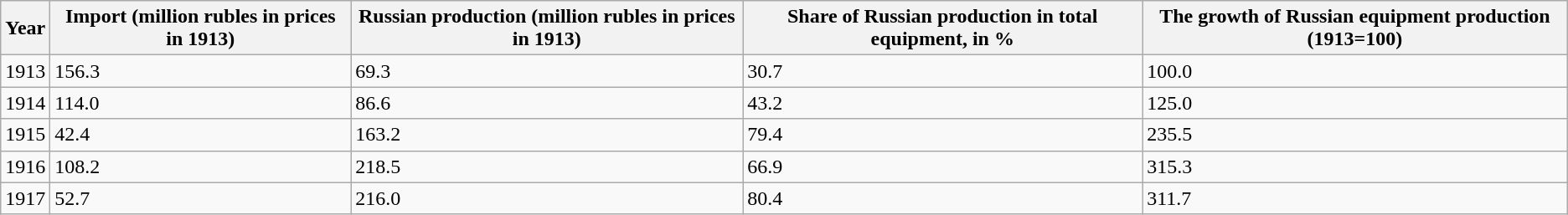<table class="wikitable">
<tr>
<th>Year</th>
<th>Import (million rubles in prices in 1913)</th>
<th>Russian production (million rubles in prices in 1913)</th>
<th>Share of Russian production in total equipment, in %</th>
<th>The growth of Russian equipment production (1913=100)</th>
</tr>
<tr>
<td>1913</td>
<td>156.3</td>
<td>69.3</td>
<td>30.7</td>
<td>100.0</td>
</tr>
<tr>
<td>1914</td>
<td>114.0</td>
<td>86.6</td>
<td>43.2</td>
<td>125.0</td>
</tr>
<tr>
<td>1915</td>
<td>42.4</td>
<td>163.2</td>
<td>79.4</td>
<td>235.5</td>
</tr>
<tr>
<td>1916</td>
<td>108.2</td>
<td>218.5</td>
<td>66.9</td>
<td>315.3</td>
</tr>
<tr>
<td>1917</td>
<td>52.7</td>
<td>216.0</td>
<td>80.4</td>
<td>311.7</td>
</tr>
</table>
